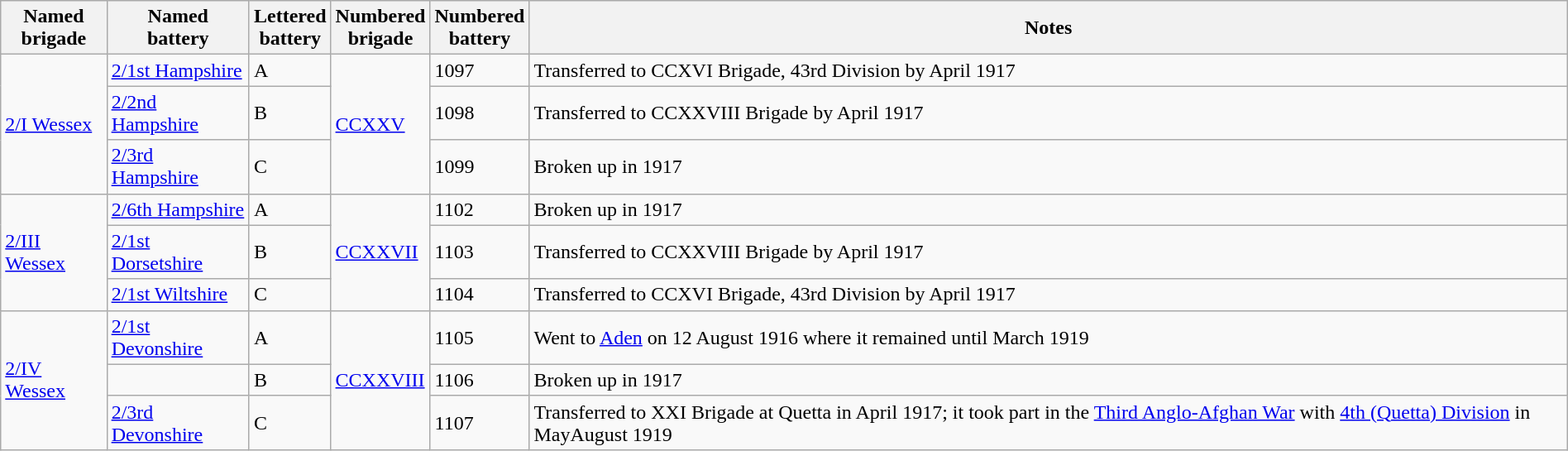<table class="wikitable collapsible collapsed" style="width:100%;">
<tr>
<th>Named<br>brigade</th>
<th>Named<br>battery</th>
<th>Lettered<br>battery</th>
<th>Numbered<br>brigade</th>
<th>Numbered<br>battery</th>
<th>Notes</th>
</tr>
<tr>
<td rowspan=3><a href='#'>2/I Wessex</a></td>
<td><a href='#'>2/1st Hampshire</a></td>
<td>A</td>
<td rowspan=3><a href='#'>CCXXV</a></td>
<td>1097</td>
<td>Transferred to CCXVI Brigade, 43rd Division by April 1917</td>
</tr>
<tr>
<td><a href='#'>2/2nd Hampshire</a></td>
<td>B</td>
<td>1098</td>
<td>Transferred to CCXXVIII Brigade by April 1917</td>
</tr>
<tr>
<td><a href='#'>2/3rd Hampshire</a></td>
<td>C</td>
<td>1099</td>
<td>Broken up in 1917</td>
</tr>
<tr>
<td rowspan=3><a href='#'>2/III Wessex</a></td>
<td><a href='#'>2/6th Hampshire</a></td>
<td>A</td>
<td rowspan=3><a href='#'>CCXXVII</a></td>
<td>1102</td>
<td>Broken up in 1917</td>
</tr>
<tr>
<td><a href='#'>2/1st Dorsetshire</a></td>
<td>B</td>
<td>1103</td>
<td>Transferred to CCXXVIII Brigade by April 1917</td>
</tr>
<tr>
<td><a href='#'>2/1st Wiltshire</a></td>
<td>C</td>
<td>1104</td>
<td>Transferred to CCXVI Brigade, 43rd Division by April 1917</td>
</tr>
<tr>
<td rowspan=3><a href='#'>2/IV Wessex</a></td>
<td><a href='#'>2/1st Devonshire</a></td>
<td>A</td>
<td rowspan=3><a href='#'>CCXXVIII</a></td>
<td>1105</td>
<td>Went to <a href='#'>Aden</a> on 12 August 1916 where it remained until March 1919</td>
</tr>
<tr>
<td></td>
<td>B</td>
<td>1106</td>
<td>Broken up in 1917</td>
</tr>
<tr>
<td><a href='#'>2/3rd Devonshire</a></td>
<td>C</td>
<td>1107</td>
<td>Transferred to XXI Brigade at Quetta in April 1917; it took part in the <a href='#'>Third Anglo-Afghan War</a> with <a href='#'>4th (Quetta) Division</a> in MayAugust 1919</td>
</tr>
</table>
